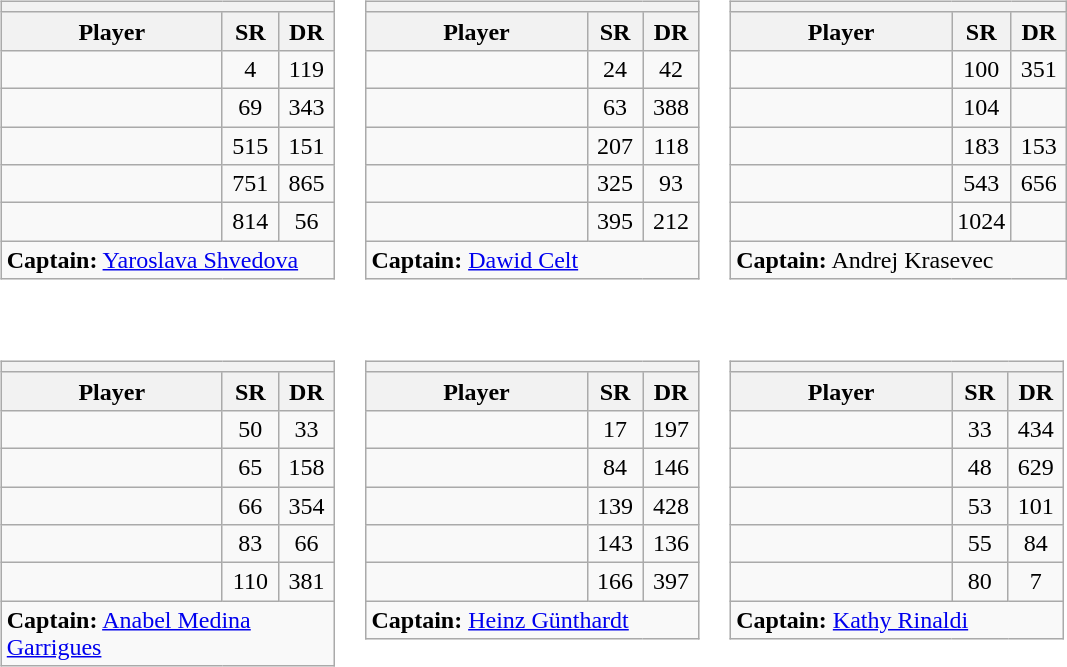<table>
<tr valign=top>
<td><br><table class="wikitable sortable nowrap">
<tr>
<th colspan=3></th>
</tr>
<tr>
<th width=140>Player</th>
<th width=30>SR</th>
<th width=30>DR</th>
</tr>
<tr>
<td></td>
<td align=center>4</td>
<td align=center>119</td>
</tr>
<tr>
<td></td>
<td align=center>69</td>
<td align=center>343</td>
</tr>
<tr>
<td></td>
<td align=center>515</td>
<td align=center>151</td>
</tr>
<tr>
<td></td>
<td align=center>751</td>
<td align=center>865</td>
</tr>
<tr>
<td></td>
<td align=center>814</td>
<td align=center>56</td>
</tr>
<tr class="sortbottom">
<td colspan=3><strong>Captain:</strong> <a href='#'>Yaroslava Shvedova</a></td>
</tr>
</table>
</td>
<td><br><table class="wikitable sortable nowrap">
<tr>
<th colspan=3></th>
</tr>
<tr>
<th width=140>Player</th>
<th width=30>SR</th>
<th width=30>DR</th>
</tr>
<tr>
<td></td>
<td align=center>24</td>
<td align=center>42</td>
</tr>
<tr>
<td></td>
<td align=center>63</td>
<td align=center>388</td>
</tr>
<tr>
<td></td>
<td align=center>207</td>
<td align=center>118</td>
</tr>
<tr>
<td></td>
<td align=center>325</td>
<td align=center>93</td>
</tr>
<tr>
<td></td>
<td align=center>395</td>
<td align=center>212</td>
</tr>
<tr class="sortbottom">
<td colspan=3><strong>Captain:</strong> <a href='#'>Dawid Celt</a></td>
</tr>
</table>
</td>
<td><br><table class="wikitable sortable nowrap">
<tr>
<th colspan=3></th>
</tr>
<tr>
<th width=140>Player</th>
<th width=30>SR</th>
<th width=30>DR</th>
</tr>
<tr>
<td></td>
<td align=center>100</td>
<td align=center>351</td>
</tr>
<tr>
<td></td>
<td align=center>104</td>
<td align=center></td>
</tr>
<tr>
<td></td>
<td align=center>183</td>
<td align=center>153</td>
</tr>
<tr>
<td></td>
<td align=center>543</td>
<td align=center>656</td>
</tr>
<tr>
<td></td>
<td align=center>1024</td>
<td align=center></td>
</tr>
<tr class="sortbottom">
<td colspan=3><strong>Captain:</strong> Andrej Krasevec</td>
</tr>
</table>
</td>
</tr>
<tr valign=top>
<td><br><table class="wikitable sortable nowrap">
<tr>
<th colspan=3></th>
</tr>
<tr>
<th width=140>Player</th>
<th width=30>SR</th>
<th width=30>DR</th>
</tr>
<tr>
<td></td>
<td align=center>50</td>
<td align=center>33</td>
</tr>
<tr>
<td></td>
<td align=center>65</td>
<td align=center>158</td>
</tr>
<tr>
<td></td>
<td align=center>66</td>
<td align=center>354</td>
</tr>
<tr>
<td></td>
<td align=center>83</td>
<td align=center>66</td>
</tr>
<tr>
<td></td>
<td align=center>110</td>
<td align=center>381</td>
</tr>
<tr class="sortbottom">
<td colspan=3><strong>Captain:</strong> <a href='#'>Anabel Medina Garrigues</a></td>
</tr>
</table>
</td>
<td><br><table class="wikitable sortable nowrap">
<tr>
<th colspan=3></th>
</tr>
<tr>
<th width=140>Player</th>
<th width=30>SR</th>
<th width=30>DR</th>
</tr>
<tr>
<td></td>
<td align=center>17</td>
<td align=center>197</td>
</tr>
<tr>
<td></td>
<td align=center>84</td>
<td align=center>146</td>
</tr>
<tr>
<td></td>
<td align=center>139</td>
<td align=center>428</td>
</tr>
<tr>
<td></td>
<td align=center>143</td>
<td align=center>136</td>
</tr>
<tr>
<td></td>
<td align=center>166</td>
<td align=center>397</td>
</tr>
<tr class="sortbottom">
<td colspan=3><strong>Captain:</strong> <a href='#'>Heinz Günthardt</a></td>
</tr>
</table>
</td>
<td><br><table class="wikitable sortable nowrap">
<tr>
<th colspan=3></th>
</tr>
<tr>
<th width=140>Player</th>
<th width=30>SR</th>
<th width=30>DR</th>
</tr>
<tr>
<td></td>
<td align=center>33</td>
<td align=center>434</td>
</tr>
<tr>
<td></td>
<td align=center>48</td>
<td align=center>629</td>
</tr>
<tr>
<td></td>
<td align=center>53</td>
<td align=center>101</td>
</tr>
<tr>
<td></td>
<td align=center>55</td>
<td align=center>84</td>
</tr>
<tr>
<td></td>
<td align=center>80</td>
<td align=center>7</td>
</tr>
<tr class="sortbottom">
<td colspan=3><strong>Captain:</strong> <a href='#'>Kathy Rinaldi</a></td>
</tr>
</table>
</td>
</tr>
</table>
